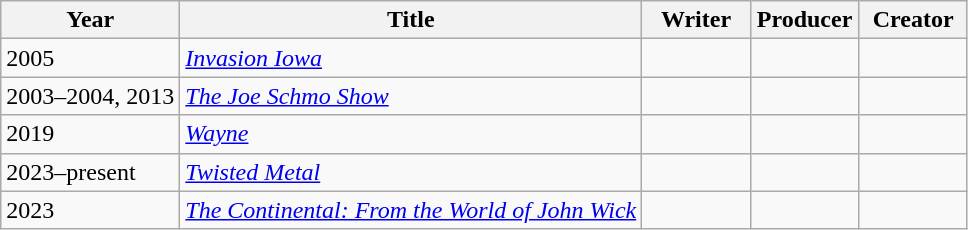<table class="wikitable">
<tr>
<th>Year</th>
<th>Title</th>
<th width="65">Writer</th>
<th width="65">Producer</th>
<th width="65">Creator</th>
</tr>
<tr>
<td>2005</td>
<td><em><a href='#'>Invasion Iowa</a></em></td>
<td></td>
<td></td>
<td></td>
</tr>
<tr>
<td>2003–2004, 2013</td>
<td><em><a href='#'>The Joe Schmo Show</a></em></td>
<td></td>
<td></td>
<td></td>
</tr>
<tr>
<td>2019</td>
<td><em><a href='#'>Wayne</a></em></td>
<td></td>
<td></td>
<td></td>
</tr>
<tr>
<td>2023–present</td>
<td><em><a href='#'>Twisted Metal</a></em></td>
<td></td>
<td></td>
<td></td>
</tr>
<tr>
<td>2023</td>
<td><em><a href='#'>The Continental: From the World of John Wick</a></em></td>
<td></td>
<td></td>
<td></td>
</tr>
</table>
